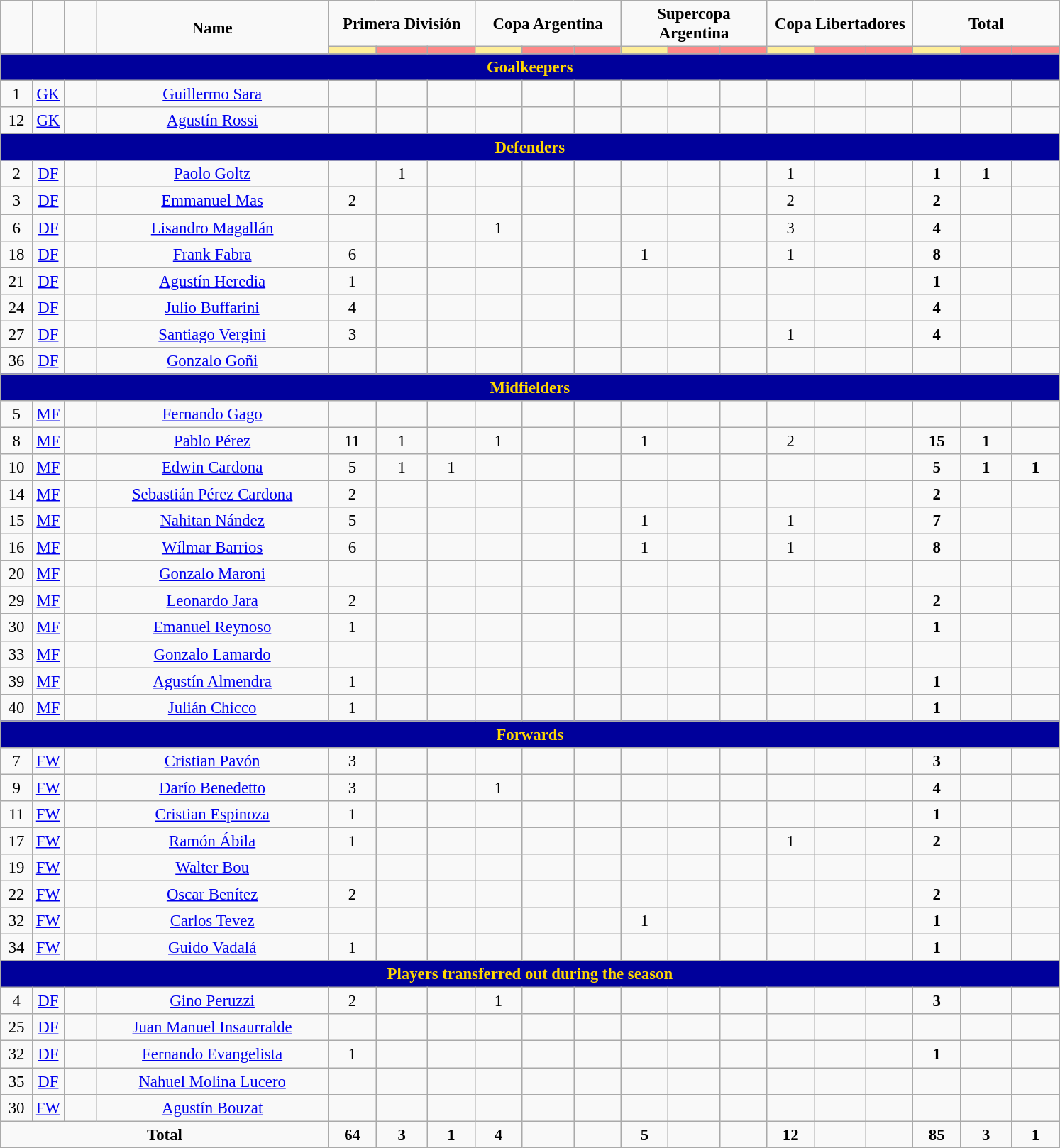<table class="wikitable" style="font-size: 95%; text-align: center;">
<tr>
<td rowspan="2"  style="width:3%; text-align:center;"><strong></strong></td>
<td rowspan="2"  style="width:3%; text-align:center;"><strong></strong></td>
<td rowspan="2"  style="width:3%; text-align:center;"><strong></strong></td>
<td rowspan="2"  style="width:22%; text-align:center;"><strong>Name</strong></td>
<td colspan="3" style="text-align:center;"><strong>Primera División</strong></td>
<td colspan="3" style="text-align:center;"><strong>Copa Argentina</strong></td>
<td colspan="3" style="text-align:center;"><strong>Supercopa Argentina</strong></td>
<td colspan="3" style="text-align:center;"><strong>Copa Libertadores</strong></td>
<td colspan="3" style="text-align:center;"><strong>Total</strong></td>
</tr>
<tr>
<th style="width:25px; background:#fe9;"></th>
<th style="width:28px; background:#ff8888;"></th>
<th style="width:25px; background:#ff8888;"></th>
<th style="width:25px; background:#fe9;"></th>
<th style="width:28px; background:#ff8888;"></th>
<th style="width:25px; background:#ff8888;"></th>
<th style="width:25px; background:#fe9;"></th>
<th style="width:28px; background:#ff8888;"></th>
<th style="width:25px; background:#ff8888;"></th>
<th style="width:25px; background:#fe9;"></th>
<th style="width:28px; background:#ff8888;"></th>
<th style="width:25px; background:#ff8888;"></th>
<th style="width:25px; background:#fe9;"></th>
<th style="width:28px; background:#ff8888;"></th>
<th style="width:25px; background:#ff8888;"></th>
</tr>
<tr>
<th colspan="19" style="background:#00009B; color:gold; text-align:center">Goalkeepers</th>
</tr>
<tr>
<td>1</td>
<td><a href='#'>GK</a></td>
<td></td>
<td><a href='#'>Guillermo Sara</a></td>
<td></td>
<td></td>
<td></td>
<td></td>
<td></td>
<td></td>
<td></td>
<td></td>
<td></td>
<td></td>
<td></td>
<td></td>
<td></td>
<td></td>
<td></td>
</tr>
<tr>
<td>12</td>
<td><a href='#'>GK</a></td>
<td></td>
<td><a href='#'>Agustín Rossi</a></td>
<td></td>
<td></td>
<td></td>
<td></td>
<td></td>
<td></td>
<td></td>
<td></td>
<td></td>
<td></td>
<td></td>
<td></td>
<td></td>
<td></td>
<td></td>
</tr>
<tr>
<th colspan="19" style="background:#00009B; color:gold; text-align:center">Defenders</th>
</tr>
<tr>
<td>2</td>
<td><a href='#'>DF</a></td>
<td></td>
<td><a href='#'>Paolo Goltz</a></td>
<td></td>
<td>1</td>
<td></td>
<td></td>
<td></td>
<td></td>
<td></td>
<td></td>
<td></td>
<td>1</td>
<td></td>
<td></td>
<td><strong>1</strong></td>
<td><strong>1</strong></td>
<td></td>
</tr>
<tr>
<td>3</td>
<td><a href='#'>DF</a></td>
<td></td>
<td><a href='#'>Emmanuel Mas</a></td>
<td>2</td>
<td></td>
<td></td>
<td></td>
<td></td>
<td></td>
<td></td>
<td></td>
<td></td>
<td>2</td>
<td></td>
<td></td>
<td><strong>2</strong></td>
<td></td>
<td></td>
</tr>
<tr>
<td>6</td>
<td><a href='#'>DF</a></td>
<td></td>
<td><a href='#'>Lisandro Magallán</a></td>
<td></td>
<td></td>
<td></td>
<td>1</td>
<td></td>
<td></td>
<td></td>
<td></td>
<td></td>
<td>3</td>
<td></td>
<td></td>
<td><strong>4</strong></td>
<td></td>
<td></td>
</tr>
<tr>
<td>18</td>
<td><a href='#'>DF</a></td>
<td></td>
<td><a href='#'>Frank Fabra</a></td>
<td>6</td>
<td></td>
<td></td>
<td></td>
<td></td>
<td></td>
<td>1</td>
<td></td>
<td></td>
<td>1</td>
<td></td>
<td></td>
<td><strong>8</strong></td>
<td></td>
<td></td>
</tr>
<tr>
<td>21</td>
<td><a href='#'>DF</a></td>
<td></td>
<td><a href='#'>Agustín Heredia</a></td>
<td>1</td>
<td></td>
<td></td>
<td></td>
<td></td>
<td></td>
<td></td>
<td></td>
<td></td>
<td></td>
<td></td>
<td></td>
<td><strong>1</strong></td>
<td></td>
<td></td>
</tr>
<tr>
<td>24</td>
<td><a href='#'>DF</a></td>
<td></td>
<td><a href='#'>Julio Buffarini</a></td>
<td>4</td>
<td></td>
<td></td>
<td></td>
<td></td>
<td></td>
<td></td>
<td></td>
<td></td>
<td></td>
<td></td>
<td></td>
<td><strong>4</strong></td>
<td></td>
<td></td>
</tr>
<tr>
<td>27</td>
<td><a href='#'>DF</a></td>
<td></td>
<td><a href='#'>Santiago Vergini</a></td>
<td>3</td>
<td></td>
<td></td>
<td></td>
<td></td>
<td></td>
<td></td>
<td></td>
<td></td>
<td>1</td>
<td></td>
<td></td>
<td><strong>4</strong></td>
<td></td>
<td></td>
</tr>
<tr>
<td>36</td>
<td><a href='#'>DF</a></td>
<td></td>
<td><a href='#'>Gonzalo Goñi</a></td>
<td></td>
<td></td>
<td></td>
<td></td>
<td></td>
<td></td>
<td></td>
<td></td>
<td></td>
<td></td>
<td></td>
<td></td>
<td></td>
<td></td>
<td></td>
</tr>
<tr>
<th colspan="19" style="background:#00009B; color:gold; text-align:center">Midfielders</th>
</tr>
<tr>
<td>5</td>
<td><a href='#'>MF</a></td>
<td></td>
<td><a href='#'>Fernando Gago</a></td>
<td></td>
<td></td>
<td></td>
<td></td>
<td></td>
<td></td>
<td></td>
<td></td>
<td></td>
<td></td>
<td></td>
<td></td>
<td></td>
<td></td>
<td></td>
</tr>
<tr>
<td>8</td>
<td><a href='#'>MF</a></td>
<td></td>
<td><a href='#'>Pablo Pérez</a></td>
<td>11</td>
<td>1</td>
<td></td>
<td>1</td>
<td></td>
<td></td>
<td>1</td>
<td></td>
<td></td>
<td>2</td>
<td></td>
<td></td>
<td><strong>15</strong></td>
<td><strong>1</strong></td>
<td></td>
</tr>
<tr>
<td>10</td>
<td><a href='#'>MF</a></td>
<td></td>
<td><a href='#'>Edwin Cardona</a></td>
<td>5</td>
<td>1</td>
<td>1</td>
<td></td>
<td></td>
<td></td>
<td></td>
<td></td>
<td></td>
<td></td>
<td></td>
<td></td>
<td><strong>5</strong></td>
<td><strong>1</strong></td>
<td><strong>1</strong></td>
</tr>
<tr>
<td>14</td>
<td><a href='#'>MF</a></td>
<td></td>
<td><a href='#'>Sebastián Pérez Cardona</a></td>
<td>2</td>
<td></td>
<td></td>
<td></td>
<td></td>
<td></td>
<td></td>
<td></td>
<td></td>
<td></td>
<td></td>
<td></td>
<td><strong>2</strong></td>
<td></td>
<td></td>
</tr>
<tr>
<td>15</td>
<td><a href='#'>MF</a></td>
<td></td>
<td><a href='#'>Nahitan Nández</a></td>
<td>5</td>
<td></td>
<td></td>
<td></td>
<td></td>
<td></td>
<td>1</td>
<td></td>
<td></td>
<td>1</td>
<td></td>
<td></td>
<td><strong>7</strong></td>
<td></td>
<td></td>
</tr>
<tr>
<td>16</td>
<td><a href='#'>MF</a></td>
<td></td>
<td><a href='#'>Wílmar Barrios</a></td>
<td>6</td>
<td></td>
<td></td>
<td></td>
<td></td>
<td></td>
<td>1</td>
<td></td>
<td></td>
<td>1</td>
<td></td>
<td></td>
<td><strong>8</strong></td>
<td></td>
<td></td>
</tr>
<tr>
<td>20</td>
<td><a href='#'>MF</a></td>
<td></td>
<td><a href='#'>Gonzalo Maroni</a></td>
<td></td>
<td></td>
<td></td>
<td></td>
<td></td>
<td></td>
<td></td>
<td></td>
<td></td>
<td></td>
<td></td>
<td></td>
<td></td>
<td></td>
<td></td>
</tr>
<tr>
<td>29</td>
<td><a href='#'>MF</a></td>
<td></td>
<td><a href='#'>Leonardo Jara</a></td>
<td>2</td>
<td></td>
<td></td>
<td></td>
<td></td>
<td></td>
<td></td>
<td></td>
<td></td>
<td></td>
<td></td>
<td></td>
<td><strong>2</strong></td>
<td></td>
<td></td>
</tr>
<tr>
<td>30</td>
<td><a href='#'>MF</a></td>
<td></td>
<td><a href='#'>Emanuel Reynoso</a></td>
<td>1</td>
<td></td>
<td></td>
<td></td>
<td></td>
<td></td>
<td></td>
<td></td>
<td></td>
<td></td>
<td></td>
<td></td>
<td><strong>1</strong></td>
<td></td>
<td></td>
</tr>
<tr>
<td>33</td>
<td><a href='#'>MF</a></td>
<td></td>
<td><a href='#'>Gonzalo Lamardo</a></td>
<td></td>
<td></td>
<td></td>
<td></td>
<td></td>
<td></td>
<td></td>
<td></td>
<td></td>
<td></td>
<td></td>
<td></td>
<td></td>
<td></td>
<td></td>
</tr>
<tr>
<td>39</td>
<td><a href='#'>MF</a></td>
<td></td>
<td><a href='#'>Agustín Almendra</a></td>
<td>1</td>
<td></td>
<td></td>
<td></td>
<td></td>
<td></td>
<td></td>
<td></td>
<td></td>
<td></td>
<td></td>
<td></td>
<td><strong>1</strong></td>
<td></td>
<td></td>
</tr>
<tr>
<td>40</td>
<td><a href='#'>MF</a></td>
<td></td>
<td><a href='#'>Julián Chicco</a></td>
<td>1</td>
<td></td>
<td></td>
<td></td>
<td></td>
<td></td>
<td></td>
<td></td>
<td></td>
<td></td>
<td></td>
<td></td>
<td><strong>1</strong></td>
<td></td>
<td></td>
</tr>
<tr>
<th colspan="19" style="background:#00009B; color:gold; text-align:center">Forwards</th>
</tr>
<tr>
<td>7</td>
<td><a href='#'>FW</a></td>
<td></td>
<td><a href='#'>Cristian Pavón</a></td>
<td>3</td>
<td></td>
<td></td>
<td></td>
<td></td>
<td></td>
<td></td>
<td></td>
<td></td>
<td></td>
<td></td>
<td></td>
<td><strong>3</strong></td>
<td></td>
<td></td>
</tr>
<tr>
<td>9</td>
<td><a href='#'>FW</a></td>
<td></td>
<td><a href='#'>Darío Benedetto</a></td>
<td>3</td>
<td></td>
<td></td>
<td>1</td>
<td></td>
<td></td>
<td></td>
<td></td>
<td></td>
<td></td>
<td></td>
<td></td>
<td><strong>4</strong></td>
<td></td>
<td></td>
</tr>
<tr>
<td>11</td>
<td><a href='#'>FW</a></td>
<td></td>
<td><a href='#'>Cristian Espinoza</a></td>
<td>1</td>
<td></td>
<td></td>
<td></td>
<td></td>
<td></td>
<td></td>
<td></td>
<td></td>
<td></td>
<td></td>
<td></td>
<td><strong>1</strong></td>
<td></td>
<td></td>
</tr>
<tr>
<td>17</td>
<td><a href='#'>FW</a></td>
<td></td>
<td><a href='#'>Ramón Ábila</a></td>
<td>1</td>
<td></td>
<td></td>
<td></td>
<td></td>
<td></td>
<td></td>
<td></td>
<td></td>
<td>1</td>
<td></td>
<td></td>
<td><strong>2</strong></td>
<td></td>
<td></td>
</tr>
<tr>
<td>19</td>
<td><a href='#'>FW</a></td>
<td></td>
<td><a href='#'>Walter Bou</a></td>
<td></td>
<td></td>
<td></td>
<td></td>
<td></td>
<td></td>
<td></td>
<td></td>
<td></td>
<td></td>
<td></td>
<td></td>
<td></td>
<td></td>
<td></td>
</tr>
<tr>
<td>22</td>
<td><a href='#'>FW</a></td>
<td></td>
<td><a href='#'>Oscar Benítez</a></td>
<td>2</td>
<td></td>
<td></td>
<td></td>
<td></td>
<td></td>
<td></td>
<td></td>
<td></td>
<td></td>
<td></td>
<td></td>
<td><strong>2</strong></td>
<td></td>
<td></td>
</tr>
<tr>
<td>32</td>
<td><a href='#'>FW</a></td>
<td></td>
<td><a href='#'>Carlos Tevez</a></td>
<td></td>
<td></td>
<td></td>
<td></td>
<td></td>
<td></td>
<td>1</td>
<td></td>
<td></td>
<td></td>
<td></td>
<td></td>
<td><strong>1</strong></td>
<td></td>
<td></td>
</tr>
<tr>
<td>34</td>
<td><a href='#'>FW</a></td>
<td></td>
<td><a href='#'>Guido Vadalá</a></td>
<td>1</td>
<td></td>
<td></td>
<td></td>
<td></td>
<td></td>
<td></td>
<td></td>
<td></td>
<td></td>
<td></td>
<td></td>
<td><strong>1</strong></td>
<td></td>
<td></td>
</tr>
<tr>
<th colspan="19" style="background:#00009B; color:gold; text-align:center">Players transferred out during the season</th>
</tr>
<tr>
<td>4</td>
<td><a href='#'>DF</a></td>
<td></td>
<td><a href='#'>Gino Peruzzi</a></td>
<td>2</td>
<td></td>
<td></td>
<td>1</td>
<td></td>
<td></td>
<td></td>
<td></td>
<td></td>
<td></td>
<td></td>
<td></td>
<td><strong>3</strong></td>
<td></td>
<td></td>
</tr>
<tr>
<td>25</td>
<td><a href='#'>DF</a></td>
<td></td>
<td><a href='#'>Juan Manuel Insaurralde</a></td>
<td></td>
<td></td>
<td></td>
<td></td>
<td></td>
<td></td>
<td></td>
<td></td>
<td></td>
<td></td>
<td></td>
<td></td>
<td></td>
<td></td>
<td></td>
</tr>
<tr>
<td>32</td>
<td><a href='#'>DF</a></td>
<td></td>
<td><a href='#'>Fernando Evangelista</a></td>
<td>1</td>
<td></td>
<td></td>
<td></td>
<td></td>
<td></td>
<td></td>
<td></td>
<td></td>
<td></td>
<td></td>
<td></td>
<td><strong>1</strong></td>
<td></td>
<td></td>
</tr>
<tr>
<td>35</td>
<td><a href='#'>DF</a></td>
<td></td>
<td><a href='#'>Nahuel Molina Lucero</a></td>
<td></td>
<td></td>
<td></td>
<td></td>
<td></td>
<td></td>
<td></td>
<td></td>
<td></td>
<td></td>
<td></td>
<td></td>
<td></td>
<td></td>
<td></td>
</tr>
<tr>
<td>30</td>
<td><a href='#'>FW</a></td>
<td></td>
<td><a href='#'>Agustín Bouzat</a></td>
<td></td>
<td></td>
<td></td>
<td></td>
<td></td>
<td></td>
<td></td>
<td></td>
<td></td>
<td></td>
<td></td>
<td></td>
<td></td>
<td></td>
<td></td>
</tr>
<tr>
<td colspan=4><strong>Total</strong></td>
<td><strong>64</strong></td>
<td><strong>3</strong></td>
<td><strong>1</strong></td>
<td><strong>4</strong></td>
<td></td>
<td></td>
<td><strong>5</strong></td>
<td></td>
<td></td>
<td><strong>12</strong></td>
<td></td>
<td></td>
<td><strong>85</strong></td>
<td><strong>3</strong></td>
<td><strong>1</strong></td>
</tr>
</table>
